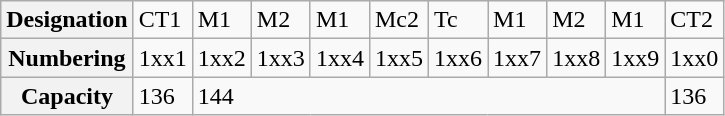<table class="wikitable">
<tr>
<th>Designation</th>
<td>CT1</td>
<td>M1</td>
<td>M2</td>
<td>M1</td>
<td>Mc2</td>
<td>Tc</td>
<td>M1</td>
<td>M2</td>
<td>M1</td>
<td>CT2</td>
</tr>
<tr>
<th>Numbering</th>
<td>1xx1</td>
<td>1xx2</td>
<td>1xx3</td>
<td>1xx4</td>
<td>1xx5</td>
<td>1xx6</td>
<td>1xx7</td>
<td>1xx8</td>
<td>1xx9</td>
<td>1xx0</td>
</tr>
<tr>
<th>Capacity</th>
<td>136</td>
<td colspan="8">144</td>
<td>136</td>
</tr>
</table>
